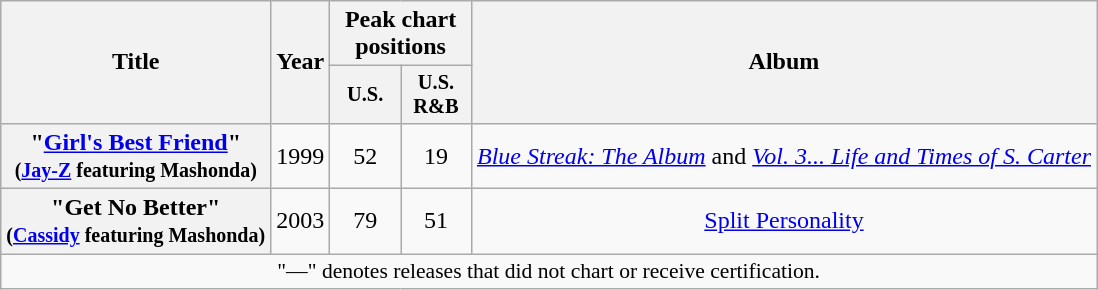<table class="wikitable plainrowheaders" style="text-align:center;">
<tr>
<th scope="col" rowspan="2">Title</th>
<th scope="col" rowspan="2">Year</th>
<th scope="col" colspan="2">Peak chart positions</th>
<th scope="col" rowspan="2">Album</th>
</tr>
<tr>
<th scope="col" style="width:3em;font-size:85%;">U.S.</th>
<th scope="col" style="width:3em;font-size:85%;">U.S. R&B</th>
</tr>
<tr>
<th scope="row">"<a href='#'>Girl's Best Friend</a>" <br><small>(<a href='#'>Jay-Z</a> featuring Mashonda)</small></th>
<td>1999</td>
<td>52</td>
<td>19</td>
<td><em><a href='#'>Blue Streak: The Album</a></em> and <em><a href='#'>Vol. 3... Life and Times of S. Carter</a></td>
</tr>
<tr>
<th scope="row">"Get No Better" <br><small>(<a href='#'>Cassidy</a> featuring Mashonda)</small></th>
<td>2003</td>
<td>79</td>
<td>51</td>
<td></em><a href='#'>Split Personality</a><em></td>
</tr>
<tr>
<td colspan="14" style="font-size:90%">"—" denotes releases that did not chart or receive certification.</td>
</tr>
</table>
